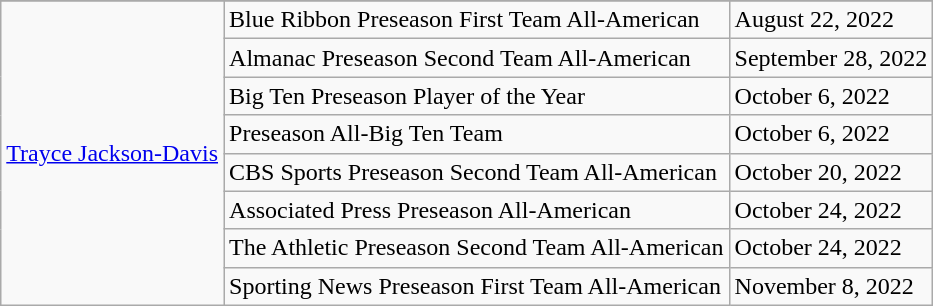<table class=wikitable "border="1">
<tr align=center>
</tr>
<tr>
<td rowspan=8><a href='#'>Trayce Jackson-Davis</a></td>
<td>Blue Ribbon Preseason First Team All-American</td>
<td>August 22, 2022</td>
</tr>
<tr>
<td>Almanac Preseason Second Team All-American</td>
<td>September 28, 2022</td>
</tr>
<tr>
<td>Big Ten Preseason Player of the Year</td>
<td>October 6, 2022</td>
</tr>
<tr>
<td>Preseason All-Big Ten Team</td>
<td>October 6, 2022</td>
</tr>
<tr>
<td>CBS Sports Preseason Second Team All-American</td>
<td>October 20, 2022</td>
</tr>
<tr>
<td>Associated Press Preseason All-American</td>
<td>October 24, 2022</td>
</tr>
<tr>
<td>The Athletic Preseason Second Team All-American</td>
<td>October 24, 2022</td>
</tr>
<tr>
<td>Sporting News Preseason First Team All-American</td>
<td>November 8, 2022</td>
</tr>
</table>
